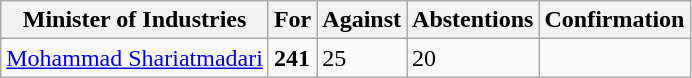<table class="wikitable">
<tr>
<th>Minister of Industries</th>
<th>For</th>
<th>Against</th>
<th>Abstentions</th>
<th>Confirmation</th>
</tr>
<tr>
<td><a href='#'>Mohammad Shariatmadari</a></td>
<td><strong>241</strong></td>
<td>25</td>
<td>20</td>
<td></td>
</tr>
</table>
